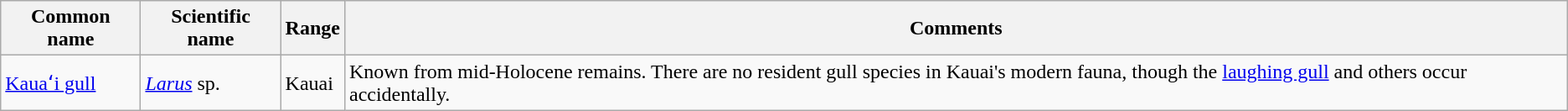<table class="wikitable">
<tr>
<th>Common name</th>
<th>Scientific name</th>
<th>Range</th>
<th class="unsortable">Comments</th>
</tr>
<tr>
<td><a href='#'>Kauaʻi gull</a></td>
<td><em><a href='#'>Larus</a></em> sp.</td>
<td>Kauai</td>
<td>Known from mid-Holocene remains. There are no resident gull species in Kauai's modern fauna, though the <a href='#'>laughing gull</a> and others occur accidentally.</td>
</tr>
</table>
